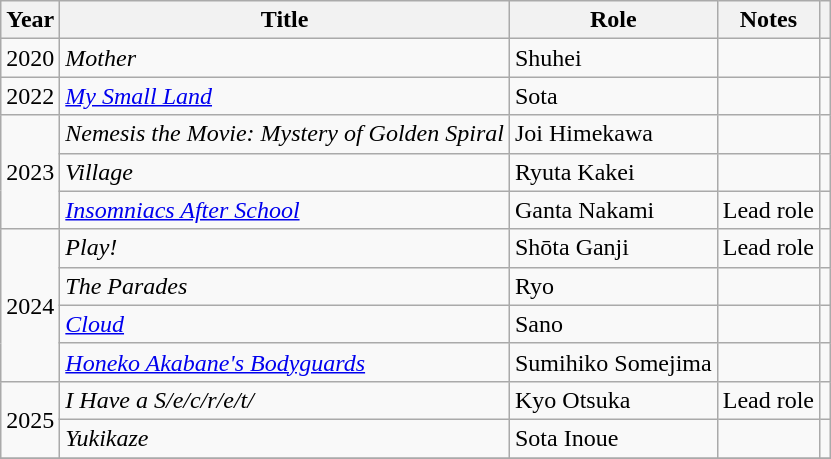<table class="wikitable sortable">
<tr>
<th>Year</th>
<th>Title</th>
<th>Role</th>
<th class="unsortable">Notes</th>
<th class = "unsortable"></th>
</tr>
<tr>
<td>2020</td>
<td><em>Mother</em></td>
<td>Shuhei</td>
<td></td>
<td></td>
</tr>
<tr>
<td>2022</td>
<td><em><a href='#'>My Small Land</a></em></td>
<td>Sota</td>
<td></td>
<td></td>
</tr>
<tr>
<td rowspan=3>2023</td>
<td><em>Nemesis the Movie: Mystery of Golden Spiral</em></td>
<td>Joi Himekawa</td>
<td></td>
<td></td>
</tr>
<tr>
<td><em>Village</em></td>
<td>Ryuta Kakei</td>
<td></td>
<td></td>
</tr>
<tr>
<td><em><a href='#'>Insomniacs After School</a></em></td>
<td>Ganta Nakami</td>
<td>Lead role</td>
<td></td>
</tr>
<tr>
<td rowspan=4>2024</td>
<td><em>Play!</em></td>
<td>Shōta Ganji</td>
<td>Lead role</td>
<td></td>
</tr>
<tr>
<td><em>The Parades</em></td>
<td>Ryo</td>
<td></td>
<td></td>
</tr>
<tr>
<td><em><a href='#'>Cloud</a></em></td>
<td>Sano</td>
<td></td>
<td></td>
</tr>
<tr>
<td><em><a href='#'>Honeko Akabane's Bodyguards</a></em></td>
<td>Sumihiko Somejima</td>
<td></td>
<td></td>
</tr>
<tr>
<td rowspan=2>2025</td>
<td><em>I Have a S/e/c/r/e/t/</em></td>
<td>Kyo Otsuka</td>
<td>Lead role</td>
<td></td>
</tr>
<tr>
<td><em>Yukikaze</em></td>
<td>Sota Inoue</td>
<td></td>
<td></td>
</tr>
<tr>
</tr>
</table>
